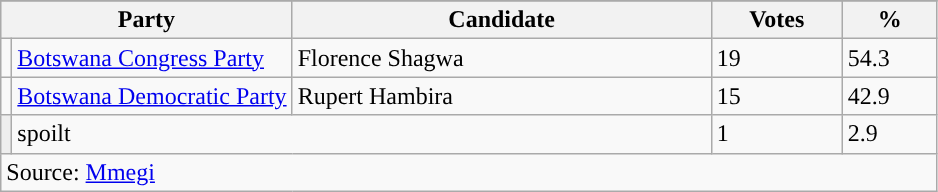<table class="wikitable">
<tr style="background-color:#E9E9E9">
</tr>
<tr style="background-color:#E9E9E9">
<th colspan=2 style="width: 130px">Party</th>
<th style="width: 17em">Candidate</th>
<th style="width: 5em">Votes</th>
<th style="width: 3.5em">%</th>
</tr>
<tr>
<td></td>
<td><a href='#'>Botswana Congress Party</a></td>
<td>Florence Shagwa</td>
<td>19</td>
<td>54.3</td>
</tr>
<tr>
<td></td>
<td><a href='#'>Botswana Democratic Party</a></td>
<td>Rupert Hambira</td>
<td>15</td>
<td>42.9</td>
</tr>
<tr>
<td bgcolor="#eeeeee"></td>
<td colspan=2>spoilt</td>
<td>1</td>
<td>2.9</td>
</tr>
<tr>
<td colspan=5>Source: <a href='#'>Mmegi</a></td>
</tr>
</table>
